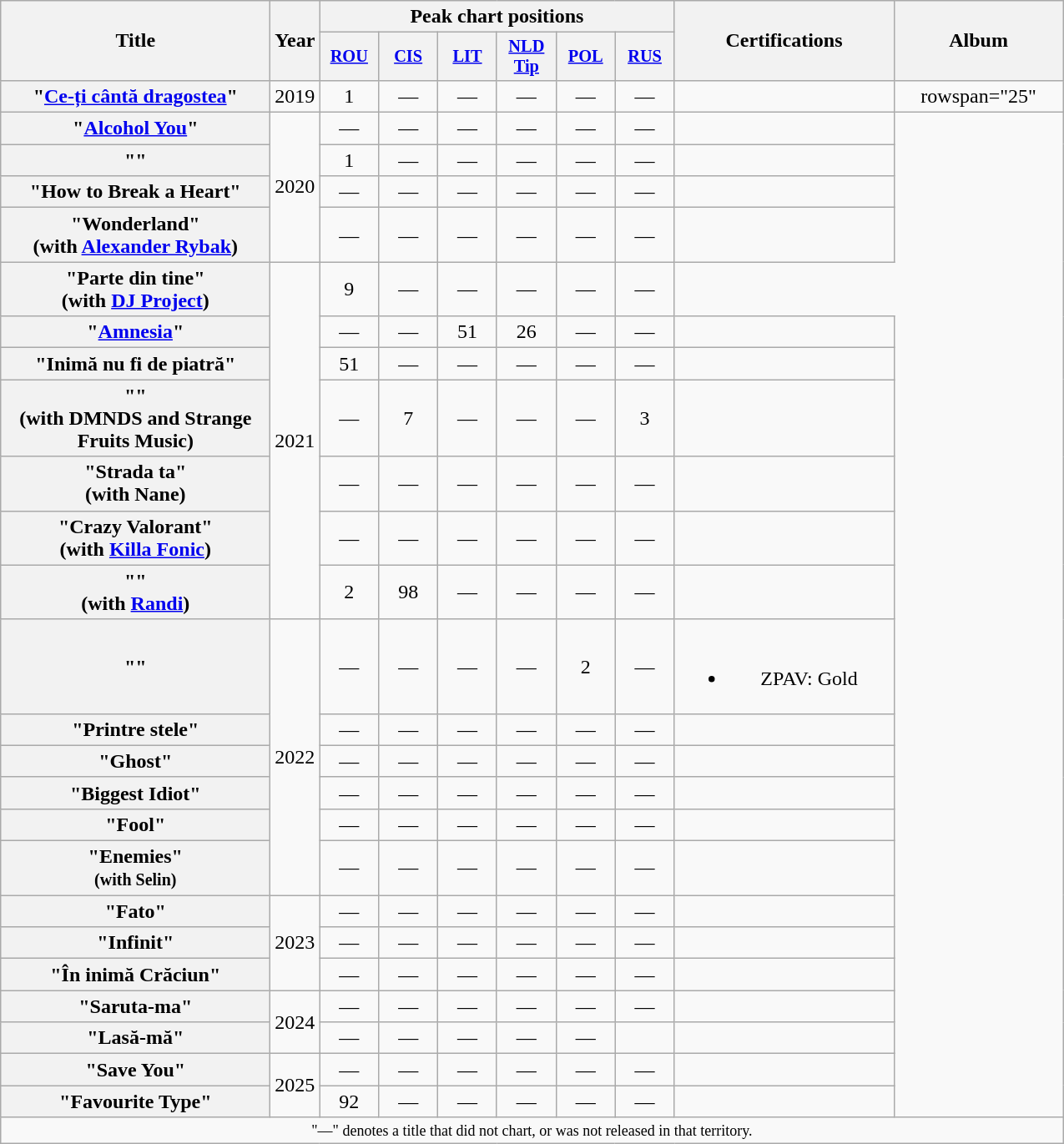<table class="wikitable plainrowheaders" style="text-align:center;">
<tr>
<th scope="col" rowspan="2" style="width:13em;">Title</th>
<th scope="col" rowspan="2" style="width:2em;">Year</th>
<th scope="col" colspan="6">Peak chart positions</th>
<th scope="col" rowspan="2" style="width:10.5em;">Certifications</th>
<th scope="col" rowspan="2" style="width:8em;">Album</th>
</tr>
<tr>
<th style="width:3em;font-size:85%"><a href='#'>ROU</a><br></th>
<th style="width:3em;font-size:85%"><a href='#'>CIS</a><br></th>
<th style="width:3em;font-size:85%"><a href='#'>LIT</a><br></th>
<th style="width:3em;font-size:85%"><a href='#'>NLD<br>Tip</a><br></th>
<th style="width:3em;font-size:85%"><a href='#'>POL</a><br></th>
<th style="width:3em;font-size:85%"><a href='#'>RUS</a><br></th>
</tr>
<tr>
<th scope="row">"<a href='#'>Ce-ți cântă dragostea</a>"</th>
<td>2019</td>
<td>1</td>
<td>—</td>
<td>—</td>
<td>—</td>
<td>—</td>
<td>—</td>
<td></td>
<td>rowspan="25" </td>
</tr>
<tr>
<th scope="row">"<a href='#'>Alcohol You</a>"</th>
<td rowspan="4">2020</td>
<td>—</td>
<td>—</td>
<td>—</td>
<td>—</td>
<td>—</td>
<td>—</td>
<td></td>
</tr>
<tr>
<th scope="row">""</th>
<td>1</td>
<td>—</td>
<td>—</td>
<td>—</td>
<td>—</td>
<td>—</td>
<td></td>
</tr>
<tr>
<th scope="row">"How to Break a Heart"</th>
<td>—</td>
<td>—</td>
<td>—</td>
<td>—</td>
<td>—</td>
<td>—</td>
<td></td>
</tr>
<tr>
<th scope="row">"Wonderland"<br><span>(with <a href='#'>Alexander Rybak</a>)</span></th>
<td>—</td>
<td>—</td>
<td>—</td>
<td>—</td>
<td>—</td>
<td>—</td>
<td></td>
</tr>
<tr>
<th scope="row">"Parte din tine"<br><span>(with <a href='#'>DJ Project</a>)</span></th>
<td rowspan="7">2021</td>
<td>9</td>
<td>—</td>
<td>—</td>
<td>—</td>
<td>—</td>
<td>—</td>
</tr>
<tr>
<th scope="row">"<a href='#'>Amnesia</a>"</th>
<td>—</td>
<td>—</td>
<td>51</td>
<td>26</td>
<td>—</td>
<td>—</td>
<td></td>
</tr>
<tr>
<th scope="row">"Inimă nu fi de piatră"</th>
<td>51</td>
<td>—</td>
<td>—</td>
<td>—</td>
<td>—</td>
<td>—</td>
<td></td>
</tr>
<tr>
<th scope="row">""<br><span>(with DMNDS and Strange Fruits Music)</span></th>
<td>—</td>
<td>7</td>
<td>—</td>
<td>—</td>
<td>—</td>
<td>3</td>
<td></td>
</tr>
<tr>
<th scope="row">"Strada ta"<br><span>(with Nane)</span></th>
<td>—</td>
<td>—</td>
<td>—</td>
<td>—</td>
<td>—</td>
<td>—</td>
<td></td>
</tr>
<tr>
<th scope="row">"Crazy Valorant"<br><span>(with <a href='#'>Killa Fonic</a>)</span></th>
<td>—</td>
<td>—</td>
<td>—</td>
<td>—</td>
<td>—</td>
<td>—</td>
<td></td>
</tr>
<tr>
<th scope="row">""<br><span>(with <a href='#'>Randi</a>)</span></th>
<td>2</td>
<td>98</td>
<td>—</td>
<td>—</td>
<td>—</td>
<td>—</td>
<td></td>
</tr>
<tr>
<th scope="row">""</th>
<td rowspan="6">2022</td>
<td>—</td>
<td>—</td>
<td>—</td>
<td>—</td>
<td>2</td>
<td>—</td>
<td><br><ul><li>ZPAV: Gold</li></ul></td>
</tr>
<tr>
<th scope="row">"Printre stele"</th>
<td>—</td>
<td>—</td>
<td>—</td>
<td>—</td>
<td>—</td>
<td>—</td>
<td></td>
</tr>
<tr>
<th scope="row">"Ghost"<br></th>
<td>—</td>
<td>—</td>
<td>—</td>
<td>—</td>
<td>—</td>
<td>—</td>
<td></td>
</tr>
<tr>
<th scope="row">"Biggest Idiot"</th>
<td>—</td>
<td>—</td>
<td>—</td>
<td>—</td>
<td>—</td>
<td>—</td>
<td></td>
</tr>
<tr>
<th scope="row">"Fool"</th>
<td>—</td>
<td>—</td>
<td>—</td>
<td>—</td>
<td>—</td>
<td>—</td>
<td></td>
</tr>
<tr>
<th scope="row">"Enemies"<br><small>(with Selin)</small></th>
<td>—</td>
<td>—</td>
<td>—</td>
<td>—</td>
<td>—</td>
<td>—</td>
<td></td>
</tr>
<tr>
<th scope="row">"Fato"<br></th>
<td rowspan="3">2023</td>
<td>—</td>
<td>—</td>
<td>—</td>
<td>—</td>
<td>—</td>
<td>—</td>
<td></td>
</tr>
<tr>
<th scope="row">"Infinit"</th>
<td>—</td>
<td>—</td>
<td>—</td>
<td>—</td>
<td>—</td>
<td>—</td>
<td></td>
</tr>
<tr>
<th scope="row">"În inimă Crăciun"</th>
<td>—</td>
<td>—</td>
<td>—</td>
<td>—</td>
<td>—</td>
<td>—</td>
<td></td>
</tr>
<tr>
<th scope="row">"Saruta-ma"</th>
<td rowspan="2">2024</td>
<td>—</td>
<td>—</td>
<td>—</td>
<td>—</td>
<td>—</td>
<td>—</td>
<td></td>
</tr>
<tr>
<th scope="row">"Lasă-mă"</th>
<td>—</td>
<td>—</td>
<td>—</td>
<td>—</td>
<td>—</td>
<td></td>
<td></td>
</tr>
<tr>
<th scope="row">"Save You"</th>
<td rowspan="2">2025</td>
<td>—</td>
<td>—</td>
<td>—</td>
<td>—</td>
<td>—</td>
<td>—</td>
<td></td>
</tr>
<tr>
<th scope="row">"Favourite Type"</th>
<td>92</td>
<td>—</td>
<td>—</td>
<td>—</td>
<td>—</td>
<td>—</td>
<td></td>
</tr>
<tr>
<td colspan="10" style="font-size:9pt">"—" denotes a title that did not chart, or was not released in that territory.</td>
</tr>
</table>
